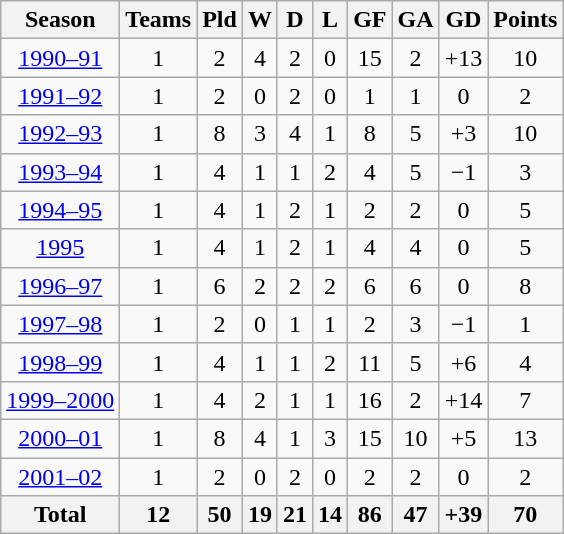<table class="wikitable sortable" style="text-align:center">
<tr>
<th>Season</th>
<th>Teams</th>
<th>Pld</th>
<th>W</th>
<th>D</th>
<th>L</th>
<th>GF</th>
<th>GA</th>
<th>GD</th>
<th>Points</th>
</tr>
<tr>
<td><a href='#'>1990–91</a></td>
<td>1</td>
<td>2</td>
<td>4</td>
<td>2</td>
<td>0</td>
<td>15</td>
<td>2</td>
<td>+13</td>
<td>10</td>
</tr>
<tr>
<td><a href='#'>1991–92</a></td>
<td>1</td>
<td>2</td>
<td>0</td>
<td>2</td>
<td>0</td>
<td>1</td>
<td>1</td>
<td>0</td>
<td>2</td>
</tr>
<tr>
<td><a href='#'>1992–93</a></td>
<td>1</td>
<td>8</td>
<td>3</td>
<td>4</td>
<td>1</td>
<td>8</td>
<td>5</td>
<td>+3</td>
<td>10</td>
</tr>
<tr>
<td><a href='#'>1993–94</a></td>
<td>1</td>
<td>4</td>
<td>1</td>
<td>1</td>
<td>2</td>
<td>4</td>
<td>5</td>
<td>−1</td>
<td>3</td>
</tr>
<tr>
<td><a href='#'>1994–95</a></td>
<td>1</td>
<td>4</td>
<td>1</td>
<td>2</td>
<td>1</td>
<td>2</td>
<td>2</td>
<td>0</td>
<td>5</td>
</tr>
<tr>
<td><a href='#'>1995</a></td>
<td>1</td>
<td>4</td>
<td>1</td>
<td>2</td>
<td>1</td>
<td>4</td>
<td>4</td>
<td>0</td>
<td>5</td>
</tr>
<tr>
<td><a href='#'>1996–97</a></td>
<td>1</td>
<td>6</td>
<td>2</td>
<td>2</td>
<td>2</td>
<td>6</td>
<td>6</td>
<td>0</td>
<td>8</td>
</tr>
<tr>
<td><a href='#'>1997–98</a></td>
<td>1</td>
<td>2</td>
<td>0</td>
<td>1</td>
<td>1</td>
<td>2</td>
<td>3</td>
<td>−1</td>
<td>1</td>
</tr>
<tr>
<td><a href='#'>1998–99</a></td>
<td>1</td>
<td>4</td>
<td>1</td>
<td>1</td>
<td>2</td>
<td>11</td>
<td>5</td>
<td>+6</td>
<td>4</td>
</tr>
<tr>
<td><a href='#'>1999–2000</a></td>
<td>1</td>
<td>4</td>
<td>2</td>
<td>1</td>
<td>1</td>
<td>16</td>
<td>2</td>
<td>+14</td>
<td>7</td>
</tr>
<tr>
<td><a href='#'>2000–01</a></td>
<td>1</td>
<td>8</td>
<td>4</td>
<td>1</td>
<td>3</td>
<td>15</td>
<td>10</td>
<td>+5</td>
<td>13</td>
</tr>
<tr>
<td><a href='#'>2001–02</a></td>
<td>1</td>
<td>2</td>
<td>0</td>
<td>2</td>
<td>0</td>
<td>2</td>
<td>2</td>
<td>0</td>
<td>2</td>
</tr>
<tr>
<th>Total</th>
<th>12</th>
<th>50</th>
<th>19</th>
<th>21</th>
<th>14</th>
<th>86</th>
<th>47</th>
<th>+39</th>
<th>70</th>
</tr>
</table>
